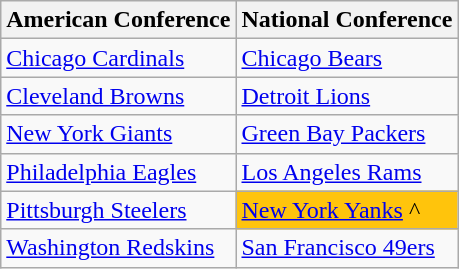<table class="wikitable">
<tr>
<th><strong>American Conference</strong></th>
<th><strong>National Conference</strong></th>
</tr>
<tr>
<td><a href='#'>Chicago Cardinals</a></td>
<td><a href='#'>Chicago Bears</a></td>
</tr>
<tr>
<td><a href='#'>Cleveland Browns</a></td>
<td><a href='#'>Detroit Lions</a></td>
</tr>
<tr>
<td><a href='#'>New York Giants</a></td>
<td><a href='#'>Green Bay Packers</a></td>
</tr>
<tr>
<td><a href='#'>Philadelphia Eagles</a></td>
<td><a href='#'>Los Angeles Rams</a></td>
</tr>
<tr>
<td><a href='#'>Pittsburgh Steelers</a></td>
<td style="background-color: #FFC40C; "><a href='#'>New York Yanks</a> ^</td>
</tr>
<tr>
<td><a href='#'>Washington Redskins</a></td>
<td><a href='#'>San Francisco 49ers</a></td>
</tr>
</table>
